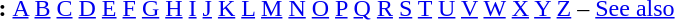<table id="toc" border="0">
<tr>
<th>:</th>
<td><a href='#'>A</a> <a href='#'>B</a> <a href='#'>C</a> <a href='#'>D</a> <a href='#'>E</a> <a href='#'>F</a> <a href='#'>G</a> <a href='#'>H</a> <a href='#'>I</a> <a href='#'>J</a> <a href='#'>K</a> <a href='#'>L</a> <a href='#'>M</a> <a href='#'>N</a> <a href='#'>O</a> <a href='#'>P</a> <a href='#'>Q</a> <a href='#'>R</a> <a href='#'>S</a> <a href='#'>T</a> <a href='#'>U</a> <a href='#'>V</a> <a href='#'>W</a> <a href='#'>X</a> <a href='#'>Y</a>  <a href='#'>Z</a> – <a href='#'>See also</a></td>
</tr>
</table>
